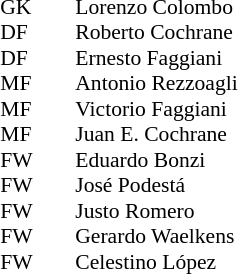<table cellspacing="0" cellpadding="0" style="font-size:90%; margin:0.2em auto;">
<tr>
<th width="25"></th>
<th width="25"></th>
</tr>
<tr>
<td>GK</td>
<td></td>
<td> Lorenzo Colombo</td>
</tr>
<tr>
<td>DF</td>
<td></td>
<td> Roberto Cochrane</td>
</tr>
<tr>
<td>DF</td>
<td></td>
<td> Ernesto Faggiani</td>
</tr>
<tr>
<td>MF</td>
<td></td>
<td> Antonio Rezzoagli</td>
</tr>
<tr>
<td>MF</td>
<td></td>
<td> Victorio Faggiani</td>
</tr>
<tr>
<td>MF</td>
<td></td>
<td> Juan E. Cochrane</td>
</tr>
<tr>
<td>FW</td>
<td></td>
<td> Eduardo Bonzi</td>
</tr>
<tr>
<td>FW</td>
<td></td>
<td> José Podestá</td>
</tr>
<tr>
<td>FW</td>
<td></td>
<td> Justo Romero</td>
</tr>
<tr>
<td>FW</td>
<td></td>
<td> Gerardo Waelkens</td>
</tr>
<tr>
<td>FW</td>
<td></td>
<td> Celestino López</td>
</tr>
</table>
